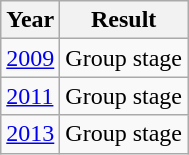<table class="wikitable">
<tr>
<th>Year</th>
<th>Result</th>
</tr>
<tr>
<td> <a href='#'>2009</a></td>
<td>Group stage</td>
</tr>
<tr>
<td> <a href='#'>2011</a></td>
<td>Group stage</td>
</tr>
<tr>
<td> <a href='#'>2013</a></td>
<td>Group stage</td>
</tr>
</table>
